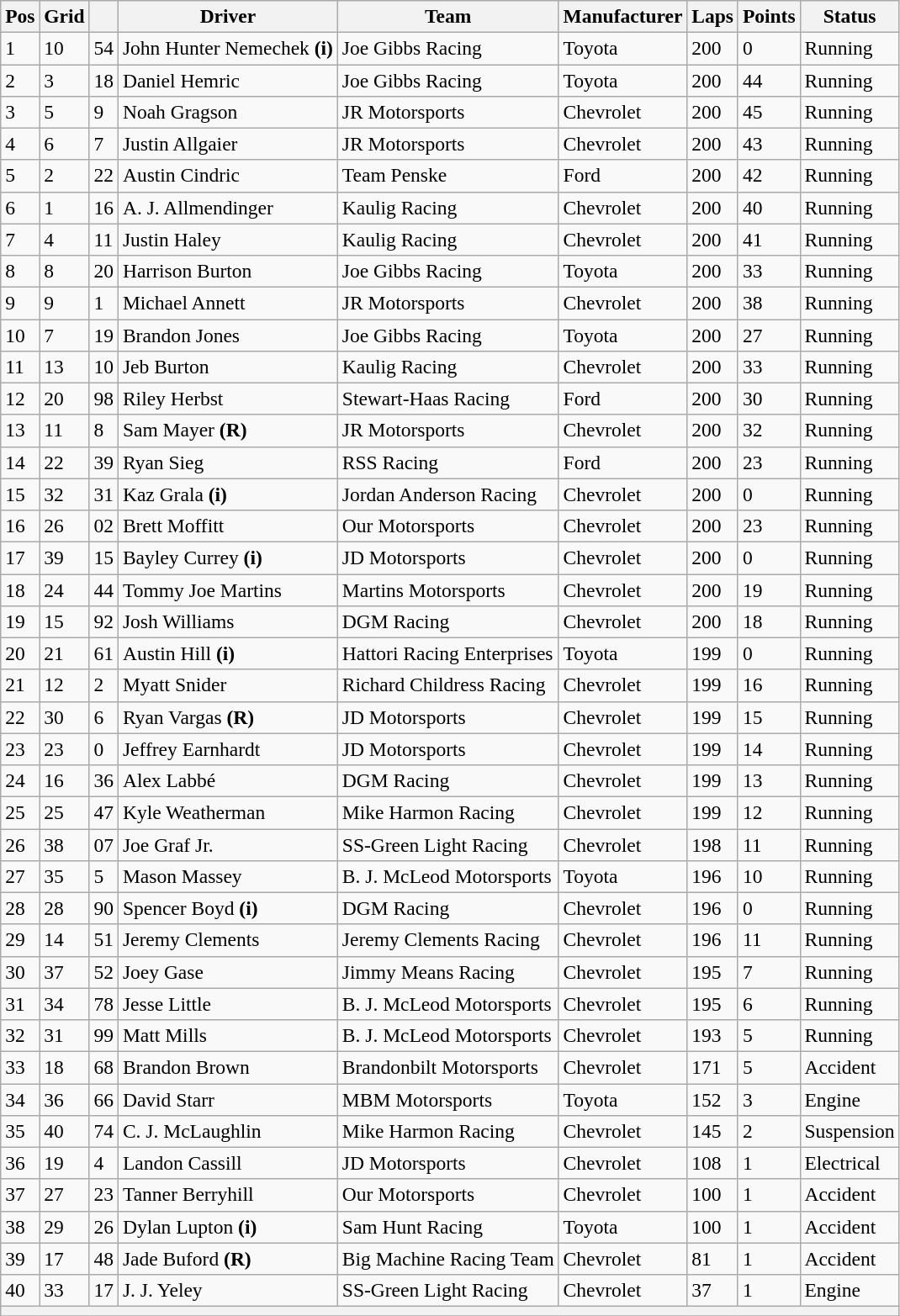<table class="wikitable" style="font-size:98%">
<tr>
<th>Pos</th>
<th>Grid</th>
<th></th>
<th>Driver</th>
<th>Team</th>
<th>Manufacturer</th>
<th>Laps</th>
<th>Points</th>
<th>Status</th>
</tr>
<tr>
<td>1</td>
<td>10</td>
<td>54</td>
<td>John Hunter Nemechek <strong>(i)</strong></td>
<td>Joe Gibbs Racing</td>
<td>Toyota</td>
<td>200</td>
<td>0</td>
<td>Running</td>
</tr>
<tr>
<td>2</td>
<td>3</td>
<td>18</td>
<td>Daniel Hemric</td>
<td>Joe Gibbs Racing</td>
<td>Toyota</td>
<td>200</td>
<td>44</td>
<td>Running</td>
</tr>
<tr>
<td>3</td>
<td>5</td>
<td>9</td>
<td>Noah Gragson</td>
<td>JR Motorsports</td>
<td>Chevrolet</td>
<td>200</td>
<td>45</td>
<td>Running</td>
</tr>
<tr>
<td>4</td>
<td>6</td>
<td>7</td>
<td>Justin Allgaier</td>
<td>JR Motorsports</td>
<td>Chevrolet</td>
<td>200</td>
<td>43</td>
<td>Running</td>
</tr>
<tr>
<td>5</td>
<td>2</td>
<td>22</td>
<td>Austin Cindric</td>
<td>Team Penske</td>
<td>Ford</td>
<td>200</td>
<td>42</td>
<td>Running</td>
</tr>
<tr>
<td>6</td>
<td>1</td>
<td>16</td>
<td>A. J. Allmendinger</td>
<td>Kaulig Racing</td>
<td>Chevrolet</td>
<td>200</td>
<td>40</td>
<td>Running</td>
</tr>
<tr>
<td>7</td>
<td>4</td>
<td>11</td>
<td>Justin Haley</td>
<td>Kaulig Racing</td>
<td>Chevrolet</td>
<td>200</td>
<td>41</td>
<td>Running</td>
</tr>
<tr>
<td>8</td>
<td>8</td>
<td>20</td>
<td>Harrison Burton</td>
<td>Joe Gibbs Racing</td>
<td>Toyota</td>
<td>200</td>
<td>33</td>
<td>Running</td>
</tr>
<tr>
<td>9</td>
<td>9</td>
<td>1</td>
<td>Michael Annett</td>
<td>JR Motorsports</td>
<td>Chevrolet</td>
<td>200</td>
<td>38</td>
<td>Running</td>
</tr>
<tr>
<td>10</td>
<td>7</td>
<td>19</td>
<td>Brandon Jones</td>
<td>Joe Gibbs Racing</td>
<td>Toyota</td>
<td>200</td>
<td>27</td>
<td>Running</td>
</tr>
<tr>
<td>11</td>
<td>13</td>
<td>10</td>
<td>Jeb Burton</td>
<td>Kaulig Racing</td>
<td>Chevrolet</td>
<td>200</td>
<td>33</td>
<td>Running</td>
</tr>
<tr>
<td>12</td>
<td>20</td>
<td>98</td>
<td>Riley Herbst</td>
<td>Stewart-Haas Racing</td>
<td>Ford</td>
<td>200</td>
<td>30</td>
<td>Running</td>
</tr>
<tr>
<td>13</td>
<td>11</td>
<td>8</td>
<td>Sam Mayer <strong>(R)</strong></td>
<td>JR Motorsports</td>
<td>Chevrolet</td>
<td>200</td>
<td>32</td>
<td>Running</td>
</tr>
<tr>
<td>14</td>
<td>22</td>
<td>39</td>
<td>Ryan Sieg</td>
<td>RSS Racing</td>
<td>Ford</td>
<td>200</td>
<td>23</td>
<td>Running</td>
</tr>
<tr>
<td>15</td>
<td>32</td>
<td>31</td>
<td>Kaz Grala <strong>(i)</strong></td>
<td>Jordan Anderson Racing</td>
<td>Chevrolet</td>
<td>200</td>
<td>0</td>
<td>Running</td>
</tr>
<tr>
<td>16</td>
<td>26</td>
<td>02</td>
<td>Brett Moffitt</td>
<td>Our Motorsports</td>
<td>Chevrolet</td>
<td>200</td>
<td>23</td>
<td>Running</td>
</tr>
<tr>
<td>17</td>
<td>39</td>
<td>15</td>
<td>Bayley Currey <strong>(i)</strong></td>
<td>JD Motorsports</td>
<td>Chevrolet</td>
<td>200</td>
<td>0</td>
<td>Running</td>
</tr>
<tr>
<td>18</td>
<td>24</td>
<td>44</td>
<td>Tommy Joe Martins</td>
<td>Martins Motorsports</td>
<td>Chevrolet</td>
<td>200</td>
<td>19</td>
<td>Running</td>
</tr>
<tr>
<td>19</td>
<td>15</td>
<td>92</td>
<td>Josh Williams</td>
<td>DGM Racing</td>
<td>Chevrolet</td>
<td>200</td>
<td>18</td>
<td>Running</td>
</tr>
<tr>
<td>20</td>
<td>21</td>
<td>61</td>
<td>Austin Hill <strong>(i)</strong></td>
<td>Hattori Racing Enterprises</td>
<td>Toyota</td>
<td>199</td>
<td>0</td>
<td>Running</td>
</tr>
<tr>
<td>21</td>
<td>12</td>
<td>2</td>
<td>Myatt Snider</td>
<td>Richard Childress Racing</td>
<td>Chevrolet</td>
<td>199</td>
<td>16</td>
<td>Running</td>
</tr>
<tr>
<td>22</td>
<td>30</td>
<td>6</td>
<td>Ryan Vargas <strong>(R)</strong></td>
<td>JD Motorsports</td>
<td>Chevrolet</td>
<td>199</td>
<td>15</td>
<td>Running</td>
</tr>
<tr>
<td>23</td>
<td>23</td>
<td>0</td>
<td>Jeffrey Earnhardt</td>
<td>JD Motorsports</td>
<td>Chevrolet</td>
<td>199</td>
<td>14</td>
<td>Running</td>
</tr>
<tr>
<td>24</td>
<td>16</td>
<td>36</td>
<td>Alex Labbé</td>
<td>DGM Racing</td>
<td>Chevrolet</td>
<td>199</td>
<td>13</td>
<td>Running</td>
</tr>
<tr>
<td>25</td>
<td>25</td>
<td>47</td>
<td>Kyle Weatherman</td>
<td>Mike Harmon Racing</td>
<td>Chevrolet</td>
<td>199</td>
<td>12</td>
<td>Running</td>
</tr>
<tr>
<td>26</td>
<td>38</td>
<td>07</td>
<td>Joe Graf Jr.</td>
<td>SS-Green Light Racing</td>
<td>Chevrolet</td>
<td>198</td>
<td>11</td>
<td>Running</td>
</tr>
<tr>
<td>27</td>
<td>35</td>
<td>5</td>
<td>Mason Massey</td>
<td>B. J. McLeod Motorsports</td>
<td>Toyota</td>
<td>196</td>
<td>10</td>
<td>Running</td>
</tr>
<tr>
<td>28</td>
<td>28</td>
<td>90</td>
<td>Spencer Boyd <strong>(i)</strong></td>
<td>DGM Racing</td>
<td>Chevrolet</td>
<td>196</td>
<td>0</td>
<td>Running</td>
</tr>
<tr>
<td>29</td>
<td>14</td>
<td>51</td>
<td>Jeremy Clements</td>
<td>Jeremy Clements Racing</td>
<td>Chevrolet</td>
<td>196</td>
<td>11</td>
<td>Running</td>
</tr>
<tr>
<td>30</td>
<td>37</td>
<td>52</td>
<td>Joey Gase</td>
<td>Jimmy Means Racing</td>
<td>Chevrolet</td>
<td>195</td>
<td>7</td>
<td>Running</td>
</tr>
<tr>
<td>31</td>
<td>34</td>
<td>78</td>
<td>Jesse Little</td>
<td>B. J. McLeod Motorsports</td>
<td>Chevrolet</td>
<td>195</td>
<td>6</td>
<td>Running</td>
</tr>
<tr>
<td>32</td>
<td>31</td>
<td>99</td>
<td>Matt Mills</td>
<td>B. J. McLeod Motorsports</td>
<td>Chevrolet</td>
<td>193</td>
<td>5</td>
<td>Running</td>
</tr>
<tr>
<td>33</td>
<td>18</td>
<td>68</td>
<td>Brandon Brown</td>
<td>Brandonbilt Motorsports</td>
<td>Chevrolet</td>
<td>171</td>
<td>5</td>
<td>Accident</td>
</tr>
<tr>
<td>34</td>
<td>36</td>
<td>66</td>
<td>David Starr</td>
<td>MBM Motorsports</td>
<td>Toyota</td>
<td>152</td>
<td>3</td>
<td>Engine</td>
</tr>
<tr>
<td>35</td>
<td>40</td>
<td>74</td>
<td>C. J. McLaughlin</td>
<td>Mike Harmon Racing</td>
<td>Chevrolet</td>
<td>145</td>
<td>2</td>
<td>Suspension</td>
</tr>
<tr>
<td>36</td>
<td>19</td>
<td>4</td>
<td>Landon Cassill</td>
<td>JD Motorsports</td>
<td>Chevrolet</td>
<td>108</td>
<td>1</td>
<td>Electrical</td>
</tr>
<tr>
<td>37</td>
<td>27</td>
<td>23</td>
<td>Tanner Berryhill</td>
<td>Our Motorsports</td>
<td>Chevrolet</td>
<td>100</td>
<td>1</td>
<td>Accident</td>
</tr>
<tr>
<td>38</td>
<td>29</td>
<td>26</td>
<td>Dylan Lupton <strong>(i)</strong></td>
<td>Sam Hunt Racing</td>
<td>Toyota</td>
<td>100</td>
<td>1</td>
<td>Accident</td>
</tr>
<tr>
<td>39</td>
<td>17</td>
<td>48</td>
<td>Jade Buford <strong>(R)</strong></td>
<td>Big Machine Racing Team</td>
<td>Chevrolet</td>
<td>81</td>
<td>1</td>
<td>Accident</td>
</tr>
<tr>
<td>40</td>
<td>33</td>
<td>17</td>
<td>J. J. Yeley</td>
<td>SS-Green Light Racing</td>
<td>Chevrolet</td>
<td>37</td>
<td>1</td>
<td>Engine</td>
</tr>
<tr>
<th colspan="9"></th>
</tr>
<tr>
</tr>
</table>
